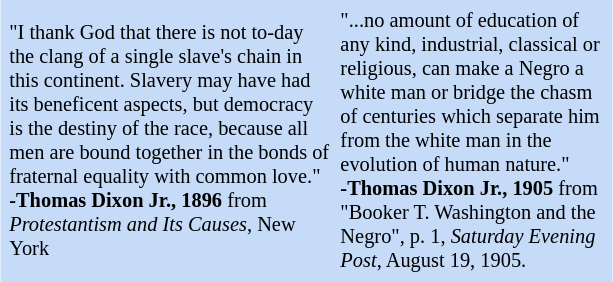<table class="toccolours" style="float: right; margin-left: 1em; margin-right: 2em; font-size: 85%; background:#c6dbf7; color:black; width:30em; max-width: 40%;" cellspacing="5">
<tr>
<td style="text-align: left;">"I thank God that there is not to-day the clang of a single slave's chain in this continent. Slavery may have had its beneficent aspects, but democracy is the destiny of the race, because all men are bound together in the bonds of fraternal equality with common love."<br><strong>-Thomas Dixon Jr., 1896</strong> from <em>Protestantism and Its Causes</em>, New York</td>
<td style="text-align: left;">"...no amount of education of any kind, industrial, classical or religious, can make a Negro a white man or bridge the chasm of centuries which separate him from the white man in the evolution of human nature."<br><strong>-Thomas Dixon Jr., 1905</strong> from "Booker T. Washington and the Negro", p. 1, <em>Saturday Evening Post</em>, August 19, 1905.</td>
</tr>
</table>
